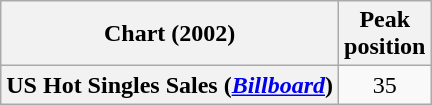<table class="wikitable plainrowheaders" style="text-align:center;">
<tr>
<th>Chart (2002)</th>
<th>Peak <br>position</th>
</tr>
<tr>
<th scope="row">US Hot Singles Sales (<a href='#'><em>Billboard</em></a>)</th>
<td>35</td>
</tr>
</table>
